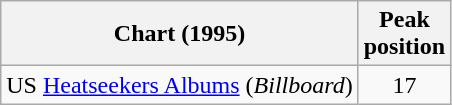<table class="wikitable">
<tr>
<th>Chart (1995)</th>
<th>Peak<br>position</th>
</tr>
<tr>
<td>US <a href='#'>Heatseekers Albums</a> (<em>Billboard</em>)</td>
<td align="center">17</td>
</tr>
</table>
